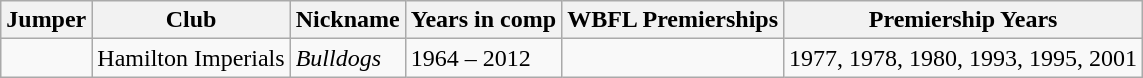<table class="wikitable sortable">
<tr>
<th>Jumper</th>
<th>Club</th>
<th>Nickname</th>
<th>Years in comp</th>
<th>WBFL Premierships</th>
<th>Premiership Years</th>
</tr>
<tr>
<td></td>
<td>Hamilton Imperials</td>
<td><em>Bulldogs</em></td>
<td>1964 – 2012</td>
<td></td>
<td>1977, 1978, 1980, 1993, 1995, 2001</td>
</tr>
</table>
